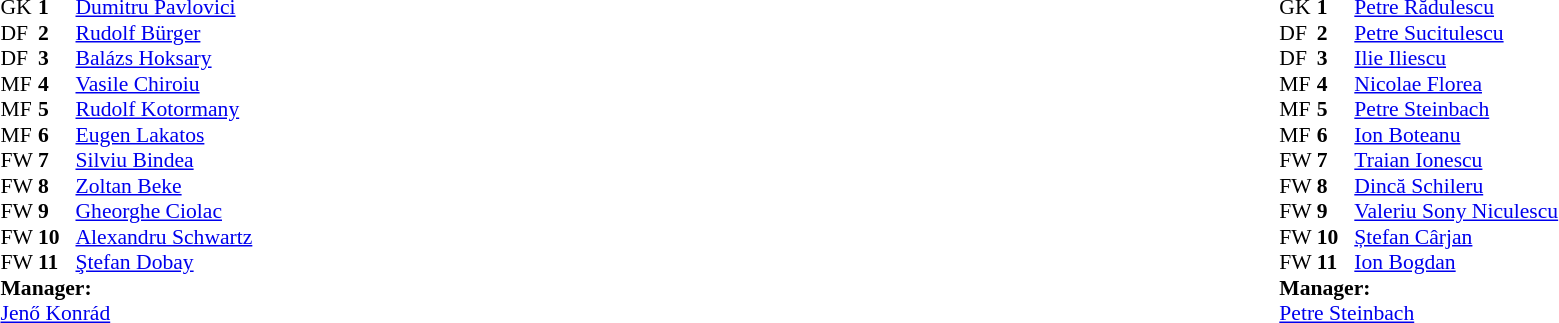<table width="100%">
<tr>
<td valign="top" width="50%"><br><table style="font-size: 90%" cellspacing="0" cellpadding="0">
<tr>
<th width=25></th>
<th width=25></th>
</tr>
<tr>
<td>GK</td>
<td><strong>1</strong></td>
<td> <a href='#'>Dumitru Pavlovici</a></td>
</tr>
<tr>
<td>DF</td>
<td><strong>2</strong></td>
<td> <a href='#'>Rudolf Bürger</a></td>
</tr>
<tr>
<td>DF</td>
<td><strong>3</strong></td>
<td> <a href='#'>Balázs Hoksary</a></td>
</tr>
<tr>
<td>MF</td>
<td><strong>4</strong></td>
<td> <a href='#'>Vasile Chiroiu</a></td>
</tr>
<tr>
<td>MF</td>
<td><strong>5</strong></td>
<td> <a href='#'>Rudolf Kotormany</a></td>
</tr>
<tr>
<td>MF</td>
<td><strong>6</strong></td>
<td> <a href='#'>Eugen Lakatos</a></td>
</tr>
<tr>
<td>FW</td>
<td><strong>7</strong></td>
<td> <a href='#'>Silviu Bindea</a></td>
</tr>
<tr>
<td>FW</td>
<td><strong>8</strong></td>
<td> <a href='#'>Zoltan Beke</a></td>
</tr>
<tr>
<td>FW</td>
<td><strong>9</strong></td>
<td> <a href='#'>Gheorghe Ciolac</a></td>
</tr>
<tr>
<td>FW</td>
<td><strong>10</strong></td>
<td> <a href='#'>Alexandru Schwartz</a></td>
</tr>
<tr>
<td>FW</td>
<td><strong>11</strong></td>
<td> <a href='#'>Ştefan Dobay</a></td>
</tr>
<tr>
<td colspan=3><strong>Manager:</strong></td>
</tr>
<tr>
<td colspan=4> <a href='#'>Jenő Konrád</a></td>
</tr>
<tr>
</tr>
</table>
</td>
<td valign="top"></td>
<td valign="top" width="50%"><br><table style="font-size: 90%" cellspacing="0" cellpadding="0" align="center">
<tr>
<th width=25></th>
<th width=25></th>
</tr>
<tr>
<td>GK</td>
<td><strong>1</strong></td>
<td> <a href='#'>Petre Rădulescu</a></td>
</tr>
<tr>
<td>DF</td>
<td><strong>2</strong></td>
<td> <a href='#'>Petre Sucitulescu</a></td>
</tr>
<tr>
<td>DF</td>
<td><strong>3</strong></td>
<td> <a href='#'>Ilie Iliescu</a></td>
</tr>
<tr>
<td>MF</td>
<td><strong>4</strong></td>
<td> <a href='#'>Nicolae Florea</a></td>
</tr>
<tr>
<td>MF</td>
<td><strong>5</strong></td>
<td> <a href='#'>Petre Steinbach</a></td>
</tr>
<tr>
<td>MF</td>
<td><strong>6</strong></td>
<td> <a href='#'>Ion Boteanu</a></td>
</tr>
<tr>
<td>FW</td>
<td><strong>7</strong></td>
<td> <a href='#'>Traian Ionescu</a></td>
</tr>
<tr>
<td>FW</td>
<td><strong>8</strong></td>
<td> <a href='#'>Dincă Schileru</a></td>
</tr>
<tr>
<td>FW</td>
<td><strong>9</strong></td>
<td> <a href='#'>Valeriu Sony Niculescu</a></td>
</tr>
<tr>
<td>FW</td>
<td><strong>10</strong></td>
<td> <a href='#'>Ștefan Cârjan</a></td>
</tr>
<tr>
<td>FW</td>
<td><strong>11</strong></td>
<td> <a href='#'>Ion Bogdan</a></td>
</tr>
<tr>
<td colspan=3><strong>Manager:</strong></td>
</tr>
<tr>
<td colspan=4> <a href='#'>Petre Steinbach</a></td>
</tr>
<tr>
</tr>
</table>
</td>
</tr>
</table>
